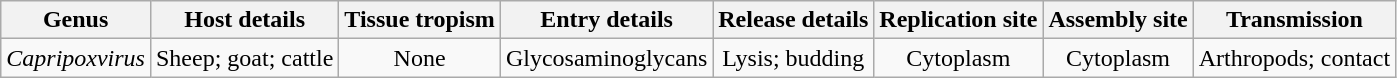<table class="wikitable sortable" style="text-align:center">
<tr>
<th>Genus</th>
<th>Host details</th>
<th>Tissue tropism</th>
<th>Entry details</th>
<th>Release details</th>
<th>Replication site</th>
<th>Assembly site</th>
<th>Transmission</th>
</tr>
<tr>
<td><em>Capripoxvirus</em></td>
<td>Sheep; goat; cattle</td>
<td>None</td>
<td>Glycosaminoglycans</td>
<td>Lysis; budding</td>
<td>Cytoplasm</td>
<td>Cytoplasm</td>
<td>Arthropods; contact</td>
</tr>
</table>
